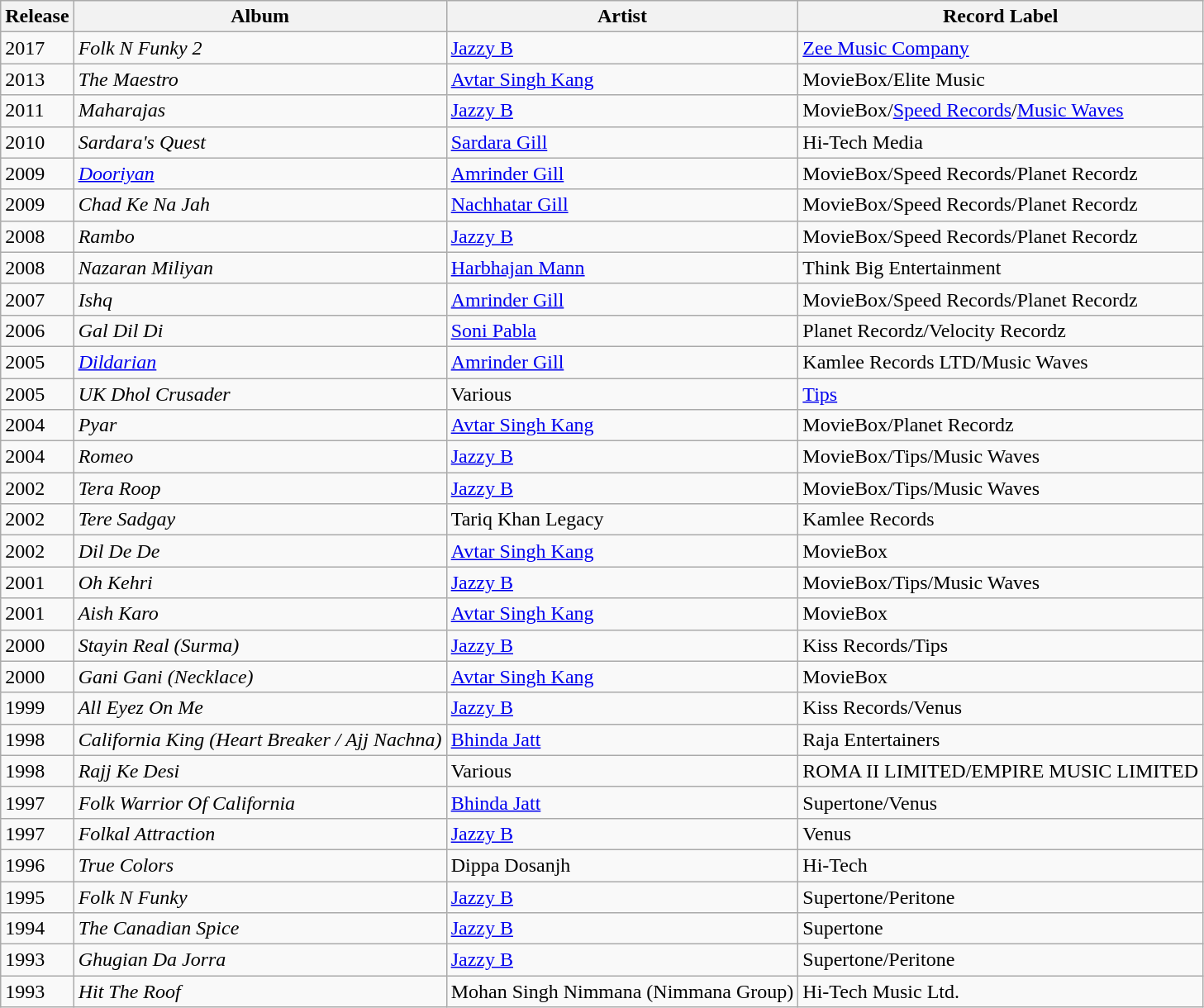<table class="wikitable">
<tr>
<th>Release</th>
<th>Album</th>
<th>Artist</th>
<th>Record Label</th>
</tr>
<tr>
<td>2017</td>
<td><em>Folk N Funky 2 </em></td>
<td><a href='#'>Jazzy B</a></td>
<td><a href='#'>Zee Music Company</a></td>
</tr>
<tr>
<td>2013</td>
<td><em>The Maestro </em></td>
<td><a href='#'>Avtar Singh Kang</a></td>
<td>MovieBox/Elite Music</td>
</tr>
<tr>
<td>2011</td>
<td><em>Maharajas </em></td>
<td><a href='#'>Jazzy B</a></td>
<td>MovieBox/<a href='#'>Speed Records</a>/<a href='#'>Music Waves</a></td>
</tr>
<tr>
<td>2010</td>
<td><em>Sardara's Quest</em></td>
<td><a href='#'>Sardara Gill</a></td>
<td>Hi-Tech Media</td>
</tr>
<tr>
<td>2009</td>
<td><em><a href='#'>Dooriyan</a> </em></td>
<td><a href='#'>Amrinder Gill</a></td>
<td>MovieBox/Speed Records/Planet Recordz</td>
</tr>
<tr>
<td>2009</td>
<td><em>Chad Ke Na Jah</em></td>
<td><a href='#'>Nachhatar Gill</a></td>
<td>MovieBox/Speed Records/Planet Recordz</td>
</tr>
<tr>
<td>2008</td>
<td><em>Rambo</em></td>
<td><a href='#'>Jazzy B</a></td>
<td>MovieBox/Speed Records/Planet Recordz</td>
</tr>
<tr>
<td>2008</td>
<td><em>Nazaran Miliyan</em></td>
<td><a href='#'>Harbhajan Mann</a></td>
<td>Think Big Entertainment</td>
</tr>
<tr>
<td>2007</td>
<td><em>Ishq</em></td>
<td><a href='#'>Amrinder Gill</a></td>
<td>MovieBox/Speed Records/Planet Recordz</td>
</tr>
<tr>
<td>2006</td>
<td><em>Gal Dil Di</em></td>
<td><a href='#'>Soni Pabla</a></td>
<td>Planet Recordz/Velocity Recordz</td>
</tr>
<tr>
<td>2005</td>
<td><em><a href='#'>Dildarian</a></em></td>
<td><a href='#'>Amrinder Gill</a></td>
<td>Kamlee Records LTD/Music Waves</td>
</tr>
<tr>
<td>2005</td>
<td><em>UK Dhol Crusader</em></td>
<td>Various</td>
<td><a href='#'>Tips</a></td>
</tr>
<tr>
<td>2004</td>
<td><em>Pyar</em></td>
<td><a href='#'>Avtar Singh Kang</a></td>
<td>MovieBox/Planet Recordz</td>
</tr>
<tr>
<td>2004</td>
<td><em>Romeo</em></td>
<td><a href='#'>Jazzy B</a></td>
<td>MovieBox/Tips/Music Waves</td>
</tr>
<tr>
<td>2002</td>
<td><em>Tera Roop</em></td>
<td><a href='#'>Jazzy B</a></td>
<td>MovieBox/Tips/Music Waves</td>
</tr>
<tr>
<td>2002</td>
<td><em>Tere Sadgay </em></td>
<td>Tariq Khan Legacy</td>
<td>Kamlee Records</td>
</tr>
<tr>
<td>2002</td>
<td><em>Dil De De </em></td>
<td><a href='#'>Avtar Singh Kang</a></td>
<td>MovieBox</td>
</tr>
<tr>
<td>2001</td>
<td><em>Oh Kehri</em></td>
<td><a href='#'>Jazzy B</a></td>
<td>MovieBox/Tips/Music Waves</td>
</tr>
<tr>
<td>2001</td>
<td><em>Aish Karo </em></td>
<td><a href='#'>Avtar Singh Kang</a></td>
<td>MovieBox</td>
</tr>
<tr>
<td>2000</td>
<td><em>Stayin Real (Surma)</em></td>
<td><a href='#'>Jazzy B</a></td>
<td>Kiss Records/Tips</td>
</tr>
<tr>
<td>2000</td>
<td><em>Gani Gani (Necklace)</em></td>
<td><a href='#'>Avtar Singh Kang</a></td>
<td>MovieBox</td>
</tr>
<tr>
<td>1999</td>
<td><em>All Eyez On Me </em></td>
<td><a href='#'>Jazzy B</a></td>
<td>Kiss Records/Venus</td>
</tr>
<tr>
<td>1998</td>
<td><em>California King (Heart Breaker / Ajj Nachna)</em></td>
<td><a href='#'>Bhinda Jatt</a></td>
<td>Raja Entertainers</td>
</tr>
<tr>
<td>1998</td>
<td><em>Rajj Ke Desi</em></td>
<td>Various</td>
<td>ROMA II LIMITED/EMPIRE MUSIC LIMITED</td>
</tr>
<tr>
<td>1997</td>
<td><em>Folk Warrior Of California </em></td>
<td><a href='#'>Bhinda Jatt</a></td>
<td>Supertone/Venus</td>
</tr>
<tr>
<td>1997</td>
<td><em>Folkal Attraction </em></td>
<td><a href='#'>Jazzy B</a></td>
<td>Venus</td>
</tr>
<tr>
<td>1996</td>
<td><em>True Colors </em></td>
<td>Dippa Dosanjh</td>
<td>Hi-Tech</td>
</tr>
<tr>
<td>1995</td>
<td><em>Folk N Funky </em></td>
<td><a href='#'>Jazzy B</a></td>
<td>Supertone/Peritone</td>
</tr>
<tr>
<td>1994</td>
<td><em>The Canadian Spice </em></td>
<td><a href='#'>Jazzy B</a></td>
<td>Supertone</td>
</tr>
<tr>
<td>1993</td>
<td><em>Ghugian Da Jorra </em></td>
<td><a href='#'>Jazzy B</a></td>
<td>Supertone/Peritone</td>
</tr>
<tr>
<td>1993</td>
<td><em>Hit The Roof</em></td>
<td>Mohan Singh Nimmana (Nimmana Group)</td>
<td>Hi-Tech Music Ltd.</td>
</tr>
</table>
